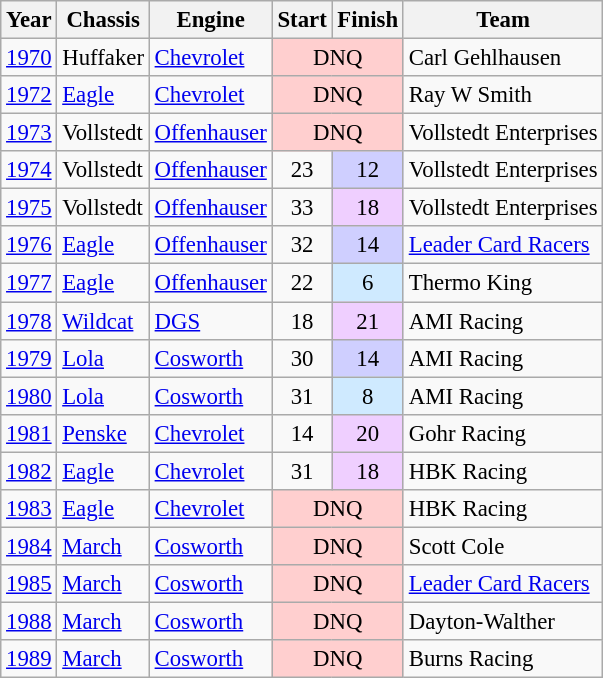<table class="wikitable" style="font-size: 95%;">
<tr>
<th>Year</th>
<th>Chassis</th>
<th>Engine</th>
<th>Start</th>
<th>Finish</th>
<th>Team</th>
</tr>
<tr>
<td><a href='#'>1970</a></td>
<td>Huffaker</td>
<td><a href='#'>Chevrolet</a></td>
<td align=center colspan=2 style="background:#FFCFCF;">DNQ</td>
<td>Carl Gehlhausen</td>
</tr>
<tr>
<td><a href='#'>1972</a></td>
<td><a href='#'>Eagle</a></td>
<td><a href='#'>Chevrolet</a></td>
<td align=center colspan=2 style="background:#FFCFCF;">DNQ</td>
<td>Ray W Smith</td>
</tr>
<tr>
<td><a href='#'>1973</a></td>
<td>Vollstedt</td>
<td><a href='#'>Offenhauser</a></td>
<td align=center colspan=2 style="background:#FFCFCF;">DNQ</td>
<td>Vollstedt Enterprises</td>
</tr>
<tr>
<td><a href='#'>1974</a></td>
<td>Vollstedt</td>
<td><a href='#'>Offenhauser</a></td>
<td align=center>23</td>
<td align=center style="background:#CFCFFF;">12</td>
<td>Vollstedt Enterprises</td>
</tr>
<tr>
<td><a href='#'>1975</a></td>
<td>Vollstedt</td>
<td><a href='#'>Offenhauser</a></td>
<td align=center>33</td>
<td align=center style="background:#EFCFFF;">18</td>
<td>Vollstedt Enterprises</td>
</tr>
<tr>
<td><a href='#'>1976</a></td>
<td><a href='#'>Eagle</a></td>
<td><a href='#'>Offenhauser</a></td>
<td align=center>32</td>
<td align=center style="background:#CFCFFF;">14</td>
<td><a href='#'>Leader Card Racers</a></td>
</tr>
<tr>
<td><a href='#'>1977</a></td>
<td><a href='#'>Eagle</a></td>
<td><a href='#'>Offenhauser</a></td>
<td align=center>22</td>
<td align=center style="background:#CFEAFF;">6</td>
<td>Thermo King</td>
</tr>
<tr>
<td><a href='#'>1978</a></td>
<td><a href='#'>Wildcat</a></td>
<td><a href='#'>DGS</a></td>
<td align=center>18</td>
<td align=center style="background:#EFCFFF;">21</td>
<td>AMI Racing</td>
</tr>
<tr>
<td><a href='#'>1979</a></td>
<td><a href='#'>Lola</a></td>
<td><a href='#'>Cosworth</a></td>
<td align=center>30</td>
<td align=center style="background:#CFCFFF;">14</td>
<td>AMI Racing</td>
</tr>
<tr>
<td><a href='#'>1980</a></td>
<td><a href='#'>Lola</a></td>
<td><a href='#'>Cosworth</a></td>
<td align=center>31</td>
<td align=center style="background:#CFEAFF;">8</td>
<td>AMI Racing</td>
</tr>
<tr>
<td><a href='#'>1981</a></td>
<td><a href='#'>Penske</a></td>
<td><a href='#'>Chevrolet</a></td>
<td align=center>14</td>
<td align=center style="background:#EFCFFF;">20</td>
<td>Gohr Racing</td>
</tr>
<tr>
<td><a href='#'>1982</a></td>
<td><a href='#'>Eagle</a></td>
<td><a href='#'>Chevrolet</a></td>
<td align=center>31</td>
<td align=center style="background:#EFCFFF;">18</td>
<td>HBK Racing</td>
</tr>
<tr>
<td><a href='#'>1983</a></td>
<td><a href='#'>Eagle</a></td>
<td><a href='#'>Chevrolet</a></td>
<td align=center colspan=2 style="background:#FFCFCF;">DNQ</td>
<td>HBK Racing</td>
</tr>
<tr>
<td><a href='#'>1984</a></td>
<td><a href='#'>March</a></td>
<td><a href='#'>Cosworth</a></td>
<td align=center colspan=2 style="background:#FFCFCF;">DNQ</td>
<td>Scott Cole</td>
</tr>
<tr>
<td><a href='#'>1985</a></td>
<td><a href='#'>March</a></td>
<td><a href='#'>Cosworth</a></td>
<td align=center colspan=2 style="background:#FFCFCF;">DNQ</td>
<td><a href='#'>Leader Card Racers</a></td>
</tr>
<tr>
<td><a href='#'>1988</a></td>
<td><a href='#'>March</a></td>
<td><a href='#'>Cosworth</a></td>
<td align=center colspan=2 style="background:#FFCFCF;">DNQ</td>
<td>Dayton-Walther</td>
</tr>
<tr>
<td><a href='#'>1989</a></td>
<td><a href='#'>March</a></td>
<td><a href='#'>Cosworth</a></td>
<td align=center colspan=2 style="background:#FFCFCF;">DNQ</td>
<td>Burns Racing</td>
</tr>
</table>
